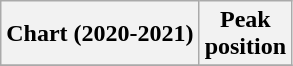<table class="wikitable sortable plainrowheaders" style="text-align:center">
<tr>
<th scope="col">Chart (2020-2021)</th>
<th scope="col">Peak<br> position</th>
</tr>
<tr>
</tr>
</table>
